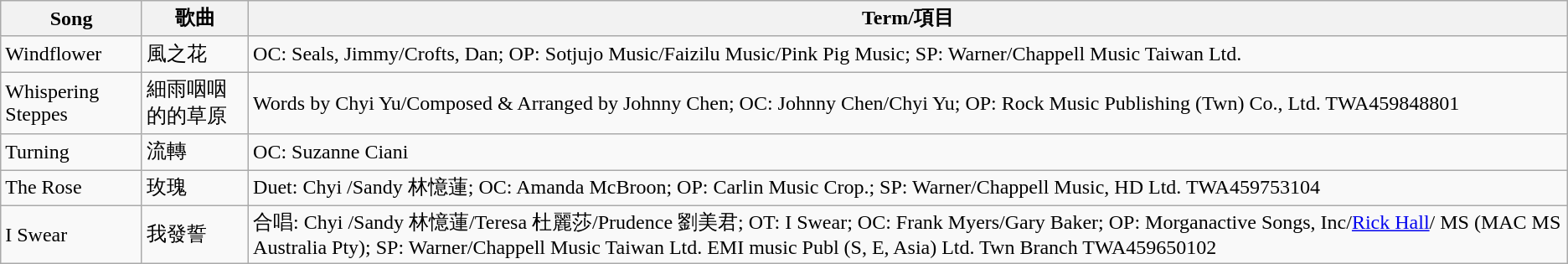<table class="wikitable">
<tr>
<th>Song</th>
<th>歌曲</th>
<th>Term/項目</th>
</tr>
<tr>
<td>Windflower</td>
<td>風之花</td>
<td>OC: Seals, Jimmy/Crofts, Dan; OP: Sotjujo Music/Faizilu Music/Pink Pig Music; SP: Warner/Chappell Music Taiwan Ltd.</td>
</tr>
<tr>
<td>Whispering Steppes</td>
<td>細雨咽咽的的草原</td>
<td>Words by Chyi Yu/Composed & Arranged by Johnny Chen; OC: Johnny Chen/Chyi Yu; OP: Rock Music Publishing (Twn) Co., Ltd. TWA459848801</td>
</tr>
<tr>
<td>Turning</td>
<td>流轉</td>
<td>OC: Suzanne Ciani</td>
</tr>
<tr>
<td>The Rose</td>
<td>玫瑰</td>
<td>Duet: Chyi /Sandy 林憶蓮; OC: Amanda McBroon; OP: Carlin Music Crop.; SP: Warner/Chappell Music, HD Ltd. TWA459753104</td>
</tr>
<tr>
<td>I Swear</td>
<td>我發誓</td>
<td>合唱: Chyi /Sandy 林憶蓮/Teresa 杜麗莎/Prudence 劉美君; OT: I Swear; OC: Frank Myers/Gary Baker; OP: Morganactive Songs, Inc/<a href='#'>Rick Hall</a>/ MS (MAC MS Australia Pty); SP: Warner/Chappell Music Taiwan Ltd. EMI music Publ (S, E, Asia) Ltd. Twn Branch TWA459650102</td>
</tr>
</table>
